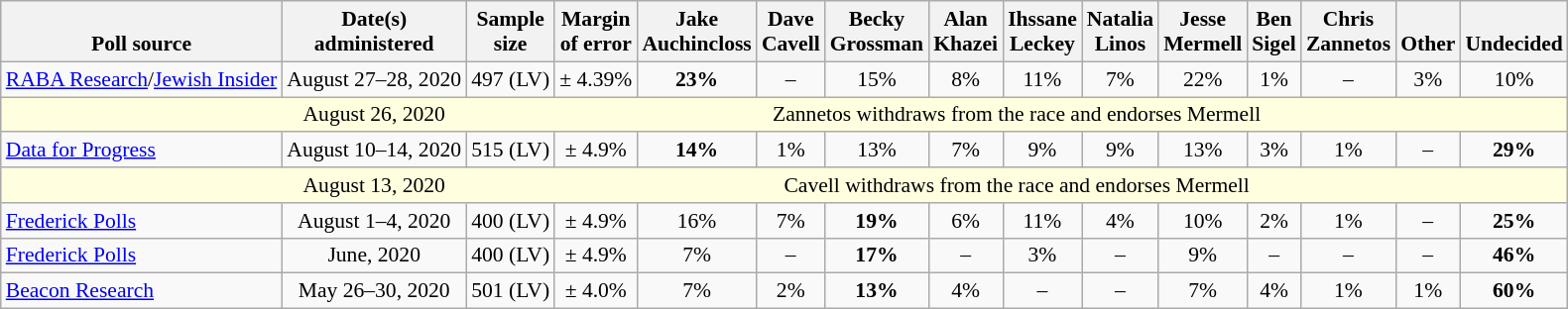<table class="wikitable" style="font-size:90%;text-align:center;">
<tr valign=bottom>
<th>Poll source</th>
<th>Date(s)<br>administered</th>
<th>Sample<br>size</th>
<th>Margin<br>of error</th>
<th>Jake<br>Auchincloss</th>
<th>Dave<br>Cavell</th>
<th>Becky<br>Grossman</th>
<th>Alan<br>Khazei</th>
<th>Ihssane<br>Leckey</th>
<th>Natalia<br>Linos</th>
<th>Jesse<br>Mermell</th>
<th>Ben<br>Sigel</th>
<th>Chris<br>Zannetos</th>
<th>Other</th>
<th>Undecided</th>
</tr>
<tr>
<td style="text-align:left;"><a href='#'>RABA Research</a>/<a href='#'>Jewish Insider</a></td>
<td>August 27–28, 2020</td>
<td>497 (LV)</td>
<td>± 4.39%</td>
<td><strong>23%</strong></td>
<td>–</td>
<td>15%</td>
<td>8%</td>
<td>11%</td>
<td>7%</td>
<td>22%</td>
<td>1%</td>
<td>–</td>
<td>3%</td>
<td>10%</td>
</tr>
<tr style="background:lightyellow;">
<td style="border-right-style:hidden;"></td>
<td style="border-right-style:hidden;">August 26, 2020</td>
<td colspan="13">Zannetos withdraws from the race and endorses Mermell</td>
</tr>
<tr>
<td style="text-align:left;"><a href='#'>Data for Progress</a></td>
<td>August 10–14, 2020</td>
<td>515 (LV)</td>
<td>± 4.9%</td>
<td><strong>14%</strong></td>
<td>1%</td>
<td>13%</td>
<td>7%</td>
<td>9%</td>
<td>9%</td>
<td>13%</td>
<td>3%</td>
<td>1%</td>
<td>–</td>
<td><strong>29%</strong></td>
</tr>
<tr style="background:lightyellow;">
<td style="border-right-style:hidden;"></td>
<td style="border-right-style:hidden;">August 13, 2020</td>
<td colspan="13">Cavell withdraws from the race and endorses Mermell</td>
</tr>
<tr>
<td style="text-align:left;"><a href='#'>Frederick Polls</a></td>
<td>August 1–4, 2020</td>
<td>400 (LV)</td>
<td>± 4.9%</td>
<td>16%</td>
<td>7%</td>
<td><strong>19%</strong></td>
<td>6%</td>
<td>11%</td>
<td>4%</td>
<td>10%</td>
<td>2%</td>
<td>1%</td>
<td>–</td>
<td><strong>25%</strong></td>
</tr>
<tr>
<td style="text-align:left;"><a href='#'>Frederick Polls</a></td>
<td>June, 2020</td>
<td>400 (LV)</td>
<td>± 4.9%</td>
<td>7%</td>
<td>–</td>
<td><strong>17%</strong></td>
<td>–</td>
<td>3%</td>
<td>–</td>
<td>9%</td>
<td>–</td>
<td>–</td>
<td>–</td>
<td><strong>46%</strong></td>
</tr>
<tr>
<td style="text-align:left;"><a href='#'>Beacon Research</a></td>
<td>May 26–30, 2020</td>
<td>501 (LV)</td>
<td>± 4.0%</td>
<td>7%</td>
<td>2%</td>
<td><strong>13%</strong></td>
<td>4%</td>
<td>–</td>
<td>–</td>
<td>7%</td>
<td>4%</td>
<td>1%</td>
<td>1%</td>
<td><strong>60%</strong></td>
</tr>
</table>
